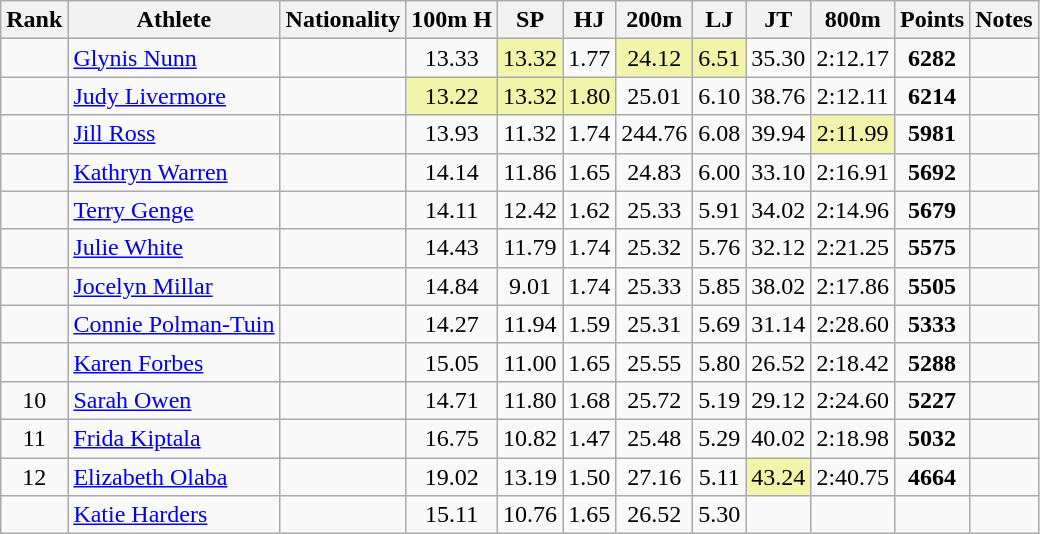<table class="wikitable sortable" style=" text-align:center">
<tr>
<th>Rank</th>
<th>Athlete</th>
<th>Nationality</th>
<th>100m H</th>
<th>SP</th>
<th>HJ</th>
<th>200m</th>
<th>LJ</th>
<th>JT</th>
<th>800m</th>
<th>Points</th>
<th>Notes</th>
</tr>
<tr>
<td></td>
<td align=left><a href='#'>Glynis Nunn</a></td>
<td align=left></td>
<td>13.33</td>
<td bgcolor=#F2F5A9>13.32</td>
<td>1.77</td>
<td bgcolor=#F2F5A9>24.12</td>
<td bgcolor=#F2F5A9>6.51</td>
<td>35.30</td>
<td>2:12.17</td>
<td><strong>6282</strong></td>
<td></td>
</tr>
<tr>
<td></td>
<td align=left><a href='#'>Judy Livermore</a></td>
<td align=left></td>
<td bgcolor=#F2F5A9>13.22</td>
<td bgcolor=#F2F5A9>13.32</td>
<td bgcolor=#F2F5A9>1.80</td>
<td>25.01</td>
<td>6.10</td>
<td>38.76</td>
<td>2:12.11</td>
<td><strong>6214</strong></td>
<td></td>
</tr>
<tr>
<td></td>
<td align=left><a href='#'>Jill Ross</a></td>
<td align=left></td>
<td>13.93</td>
<td>11.32</td>
<td>1.74</td>
<td>244.76</td>
<td>6.08</td>
<td>39.94</td>
<td bgcolor=#F2F5A9>2:11.99</td>
<td><strong>5981</strong></td>
<td></td>
</tr>
<tr>
<td></td>
<td align=left><a href='#'>Kathryn Warren</a></td>
<td align=left></td>
<td>14.14</td>
<td>11.86</td>
<td>1.65</td>
<td>24.83</td>
<td>6.00</td>
<td>33.10</td>
<td>2:16.91</td>
<td><strong>5692</strong></td>
<td></td>
</tr>
<tr>
<td></td>
<td align=left><a href='#'>Terry Genge</a></td>
<td align=left></td>
<td>14.11</td>
<td>12.42</td>
<td>1.62</td>
<td>25.33</td>
<td>5.91</td>
<td>34.02</td>
<td>2:14.96</td>
<td><strong>5679</strong></td>
<td></td>
</tr>
<tr>
<td></td>
<td align=left><a href='#'>Julie White</a></td>
<td align=left></td>
<td>14.43</td>
<td>11.79</td>
<td>1.74</td>
<td>25.32</td>
<td>5.76</td>
<td>32.12</td>
<td>2:21.25</td>
<td><strong>5575</strong></td>
<td></td>
</tr>
<tr>
<td></td>
<td align=left><a href='#'>Jocelyn Millar</a></td>
<td align=left></td>
<td>14.84</td>
<td>9.01</td>
<td>1.74</td>
<td>25.33</td>
<td>5.85</td>
<td>38.02</td>
<td>2:17.86</td>
<td><strong>5505</strong></td>
<td></td>
</tr>
<tr>
<td></td>
<td align=left><a href='#'>Connie Polman-Tuin</a></td>
<td align=left></td>
<td>14.27</td>
<td>11.94</td>
<td>1.59</td>
<td>25.31</td>
<td>5.69</td>
<td>31.14</td>
<td>2:28.60</td>
<td><strong>5333</strong></td>
<td></td>
</tr>
<tr>
<td></td>
<td align=left><a href='#'>Karen Forbes</a></td>
<td align=left></td>
<td>15.05</td>
<td>11.00</td>
<td>1.65</td>
<td>25.55</td>
<td>5.80</td>
<td>26.52</td>
<td>2:18.42</td>
<td><strong>5288</strong></td>
<td></td>
</tr>
<tr>
<td>10</td>
<td align=left><a href='#'>Sarah Owen</a></td>
<td align=left></td>
<td>14.71</td>
<td>11.80</td>
<td>1.68</td>
<td>25.72</td>
<td>5.19</td>
<td>29.12</td>
<td>2:24.60</td>
<td><strong>5227</strong></td>
<td></td>
</tr>
<tr>
<td>11</td>
<td align=left><a href='#'>Frida Kiptala</a></td>
<td align=left></td>
<td>16.75</td>
<td>10.82</td>
<td>1.47</td>
<td>25.48</td>
<td>5.29</td>
<td>40.02</td>
<td>2:18.98</td>
<td><strong>5032</strong></td>
<td></td>
</tr>
<tr>
<td>12</td>
<td align=left><a href='#'>Elizabeth Olaba</a></td>
<td align=left></td>
<td>19.02</td>
<td>13.19</td>
<td>1.50</td>
<td>27.16</td>
<td>5.11</td>
<td bgcolor=#F2F5A9>43.24</td>
<td>2:40.75</td>
<td><strong>4664</strong></td>
<td></td>
</tr>
<tr>
<td></td>
<td align=left><a href='#'>Katie Harders</a></td>
<td align=left></td>
<td>15.11</td>
<td>10.76</td>
<td>1.65</td>
<td>26.52</td>
<td>5.30</td>
<td></td>
<td></td>
<td><strong></strong></td>
<td></td>
</tr>
</table>
